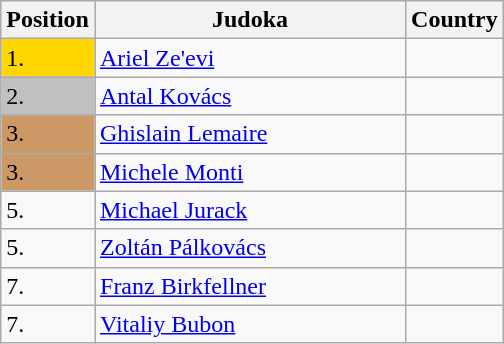<table class=wikitable>
<tr>
<th width=10>Position</th>
<th width=200>Judoka</th>
<th width=10>Country</th>
</tr>
<tr>
<td bgcolor=gold>1.</td>
<td><a href='#'>Ariel Ze'evi</a></td>
<td></td>
</tr>
<tr>
<td bgcolor="silver">2.</td>
<td><a href='#'>Antal Kovács</a></td>
<td></td>
</tr>
<tr>
<td bgcolor="CC9966">3.</td>
<td><a href='#'>Ghislain Lemaire</a></td>
<td></td>
</tr>
<tr>
<td bgcolor="CC9966">3.</td>
<td><a href='#'>Michele Monti</a></td>
<td></td>
</tr>
<tr>
<td>5.</td>
<td><a href='#'>Michael Jurack</a></td>
<td></td>
</tr>
<tr>
<td>5.</td>
<td><a href='#'>Zoltán Pálkovács</a></td>
<td></td>
</tr>
<tr>
<td>7.</td>
<td><a href='#'>Franz Birkfellner</a></td>
<td></td>
</tr>
<tr>
<td>7.</td>
<td><a href='#'>Vitaliy Bubon</a></td>
<td></td>
</tr>
</table>
